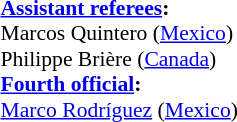<table width=50% style="font-size: 90%">
<tr>
<td><br><strong><a href='#'>Assistant referees</a>:</strong>
<br>Marcos Quintero (<a href='#'>Mexico</a>)
<br>Philippe Brière (<a href='#'>Canada</a>)
<br><strong><a href='#'>Fourth official</a>:</strong>
<br><a href='#'>Marco Rodríguez</a> (<a href='#'>Mexico</a>)</td>
</tr>
</table>
